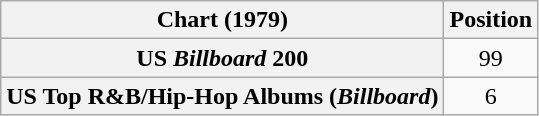<table class="wikitable sortable plainrowheaders" style="text-align:center">
<tr>
<th scope="col">Chart (1979)</th>
<th scope="col">Position</th>
</tr>
<tr>
<th scope="row">US <em>Billboard</em> 200</th>
<td>99</td>
</tr>
<tr>
<th scope="row">US Top R&B/Hip-Hop Albums (<em>Billboard</em>)</th>
<td>6</td>
</tr>
</table>
